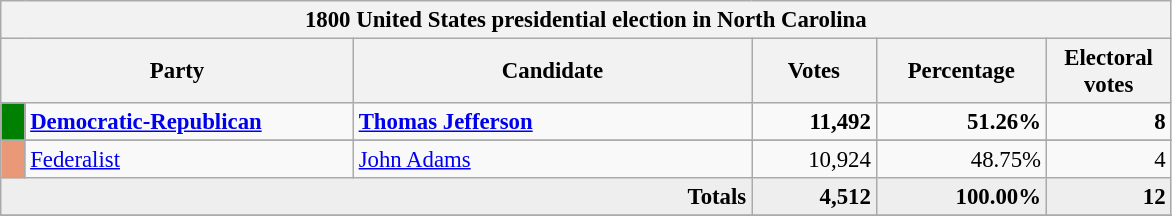<table class="wikitable" style="font-size: 95%;">
<tr>
<th colspan="6">1800 United States presidential election in North Carolina </th>
</tr>
<tr>
<th colspan="2" style="width: 15em">Party</th>
<th style="width: 17em">Candidate</th>
<th style="width: 5em">Votes</th>
<th style="width: 7em">Percentage</th>
<th style="width: 5em">Electoral votes</th>
</tr>
<tr>
<th style="background-color:#008000; width: 3px"></th>
<td style="width: 130px"><strong><a href='#'>Democratic-Republican</a></strong></td>
<td><strong><a href='#'>Thomas Jefferson</a></strong></td>
<td align="right"><strong>11,492</strong></td>
<td align="right"><strong>51.26%</strong></td>
<td align="right"><strong>8</strong></td>
</tr>
<tr>
</tr>
<tr>
<th style="background-color:#EA9978; width: 3px"></th>
<td style="width: 130px"><a href='#'>Federalist</a></td>
<td><a href='#'>John Adams</a></td>
<td align="right">10,924</td>
<td align="right">48.75%</td>
<td align="right">4</td>
</tr>
<tr bgcolor="#EEEEEE">
<td colspan="3" align="right"><strong>Totals</strong></td>
<td align="right"><strong>4,512</strong></td>
<td align="right"><strong>100.00%</strong></td>
<td align="right"><strong>12</strong></td>
</tr>
<tr>
</tr>
</table>
